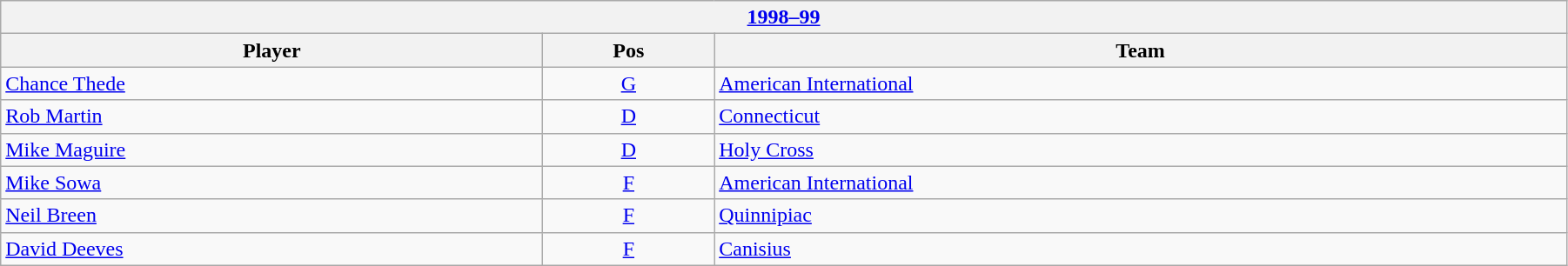<table class="wikitable" width=95%>
<tr>
<th colspan=3><a href='#'>1998–99</a></th>
</tr>
<tr>
<th>Player</th>
<th>Pos</th>
<th>Team</th>
</tr>
<tr>
<td><a href='#'>Chance Thede</a></td>
<td style="text-align:center;"><a href='#'>G</a></td>
<td><a href='#'>American International</a></td>
</tr>
<tr>
<td><a href='#'>Rob Martin</a></td>
<td style="text-align:center;"><a href='#'>D</a></td>
<td><a href='#'>Connecticut</a></td>
</tr>
<tr>
<td><a href='#'>Mike Maguire</a></td>
<td style="text-align:center;"><a href='#'>D</a></td>
<td><a href='#'>Holy Cross</a></td>
</tr>
<tr>
<td><a href='#'>Mike Sowa</a></td>
<td style="text-align:center;"><a href='#'>F</a></td>
<td><a href='#'>American International</a></td>
</tr>
<tr>
<td><a href='#'>Neil Breen</a></td>
<td style="text-align:center;"><a href='#'>F</a></td>
<td><a href='#'>Quinnipiac</a></td>
</tr>
<tr>
<td><a href='#'>David Deeves</a></td>
<td style="text-align:center;"><a href='#'>F</a></td>
<td><a href='#'>Canisius</a></td>
</tr>
</table>
